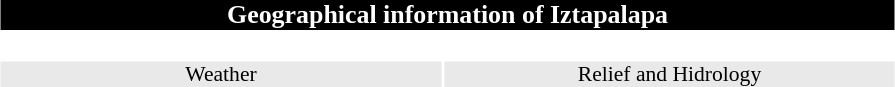<table class="toc" cellpadding=0 cellspacing=2 width=600px style="float:center; margin: 0.5em 0.5em 0.5em 1em; padding: 0.5e text-align:left;clear:all; margin-left:3px; font-size:90%">
<tr>
<td colspan=2 style="background:#black; color:white; font-size:120%" align=center bgcolor="black"><strong>Geographical information of Iztapalapa</strong></td>
</tr>
<tr>
<td align=center valign=right bgcolor="white"><br></td>
<td align=center valign=left bgcolor="white" width=300px></td>
</tr>
<tr>
<td style="background:#e9e9e9;" align=center>Weather</td>
<td style="background:#e9e9e9;" align=center>Relief and Hidrology</td>
</tr>
<tr>
</tr>
</table>
